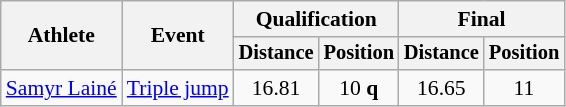<table class=wikitable style="font-size:90%">
<tr>
<th rowspan="2">Athlete</th>
<th rowspan="2">Event</th>
<th colspan="2">Qualification</th>
<th colspan="2">Final</th>
</tr>
<tr style="font-size:95%">
<th>Distance</th>
<th>Position</th>
<th>Distance</th>
<th>Position</th>
</tr>
<tr align=center>
<td align=left><a href='#'>Samyr Lainé</a></td>
<td align=left><a href='#'>Triple jump</a></td>
<td>16.81</td>
<td>10 <strong>q</strong></td>
<td>16.65</td>
<td>11</td>
</tr>
</table>
